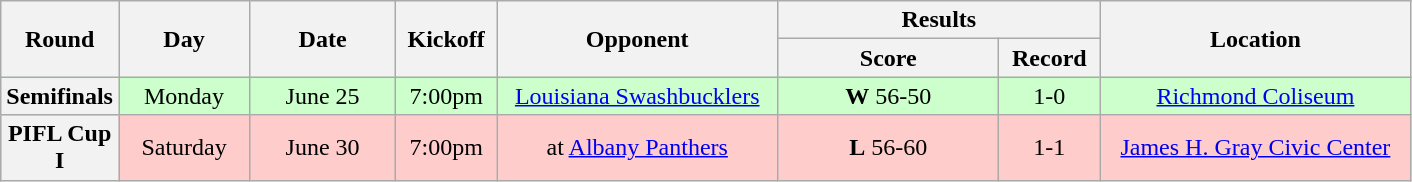<table class="wikitable">
<tr>
<th rowspan="2" width="40">Round</th>
<th rowspan="2" width="80">Day</th>
<th rowspan="2" width="90">Date</th>
<th rowspan="2" width="60">Kickoff</th>
<th rowspan="2" width="180">Opponent</th>
<th colspan="2" width="200">Results</th>
<th rowspan="2" width="200">Location</th>
</tr>
<tr>
<th width="140">Score</th>
<th width="60">Record</th>
</tr>
<tr align="center" bgcolor="#CCFFCC">
<th>Semifinals</th>
<td>Monday</td>
<td>June 25</td>
<td>7:00pm</td>
<td><a href='#'>Louisiana Swashbucklers</a></td>
<td><strong>W</strong> 56-50</td>
<td>1-0</td>
<td><a href='#'>Richmond Coliseum</a></td>
</tr>
<tr align="center" bgcolor="#FFCCCC">
<th>PIFL Cup I</th>
<td>Saturday</td>
<td>June 30</td>
<td>7:00pm</td>
<td>at <a href='#'>Albany Panthers</a></td>
<td><strong>L</strong> 56-60</td>
<td>1-1</td>
<td><a href='#'>James H. Gray Civic Center</a></td>
</tr>
</table>
